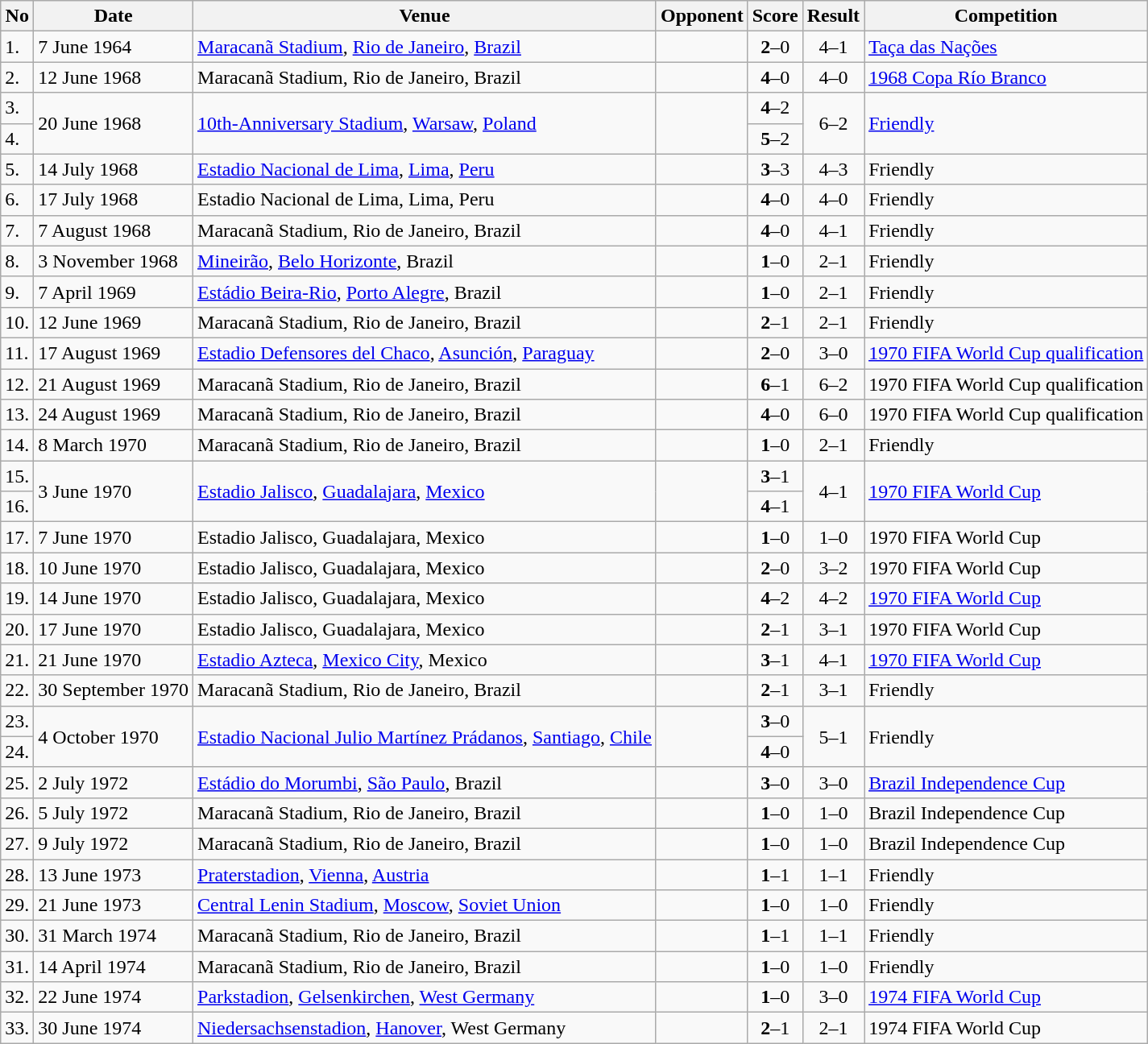<table class="wikitable sortable" style="font-size:100%;">
<tr>
<th>No</th>
<th>Date</th>
<th>Venue</th>
<th>Opponent</th>
<th>Score</th>
<th>Result</th>
<th>Competition</th>
</tr>
<tr>
<td>1.</td>
<td>7 June 1964</td>
<td><a href='#'>Maracanã Stadium</a>, <a href='#'>Rio de Janeiro</a>, <a href='#'>Brazil</a></td>
<td></td>
<td align=center><strong>2</strong>–0</td>
<td align=center>4–1</td>
<td><a href='#'>Taça das Nações</a></td>
</tr>
<tr>
<td>2.</td>
<td>12 June 1968</td>
<td>Maracanã Stadium, Rio de Janeiro, Brazil</td>
<td></td>
<td align=center><strong>4</strong>–0</td>
<td align=center>4–0</td>
<td><a href='#'>1968 Copa Río Branco</a></td>
</tr>
<tr>
<td>3.</td>
<td rowspan="2">20 June 1968</td>
<td rowspan="2"><a href='#'>10th-Anniversary Stadium</a>, <a href='#'>Warsaw</a>, <a href='#'>Poland</a></td>
<td rowspan="2"></td>
<td align=center><strong>4</strong>–2</td>
<td rowspan="2" style="text-align:center">6–2</td>
<td rowspan="2"><a href='#'>Friendly</a></td>
</tr>
<tr>
<td>4.</td>
<td align=center><strong>5</strong>–2</td>
</tr>
<tr>
<td>5.</td>
<td>14 July 1968</td>
<td><a href='#'>Estadio Nacional de Lima</a>, <a href='#'>Lima</a>, <a href='#'>Peru</a></td>
<td></td>
<td align=center><strong>3</strong>–3</td>
<td align=center>4–3</td>
<td>Friendly</td>
</tr>
<tr>
<td>6.</td>
<td>17 July 1968</td>
<td>Estadio Nacional de Lima, Lima, Peru</td>
<td></td>
<td align=center><strong>4</strong>–0</td>
<td align=center>4–0</td>
<td>Friendly</td>
</tr>
<tr>
<td>7.</td>
<td>7 August 1968</td>
<td>Maracanã Stadium, Rio de Janeiro, Brazil</td>
<td></td>
<td align=center><strong>4</strong>–0</td>
<td align=center>4–1</td>
<td>Friendly</td>
</tr>
<tr>
<td>8.</td>
<td>3 November 1968</td>
<td><a href='#'>Mineirão</a>, <a href='#'>Belo Horizonte</a>, Brazil</td>
<td></td>
<td align=center><strong>1</strong>–0</td>
<td align=center>2–1</td>
<td>Friendly</td>
</tr>
<tr>
<td>9.</td>
<td>7 April 1969</td>
<td><a href='#'>Estádio Beira-Rio</a>, <a href='#'>Porto Alegre</a>, Brazil</td>
<td></td>
<td align=center><strong>1</strong>–0</td>
<td align=center>2–1</td>
<td>Friendly</td>
</tr>
<tr>
<td>10.</td>
<td>12 June 1969</td>
<td>Maracanã Stadium, Rio de Janeiro, Brazil</td>
<td></td>
<td align=center><strong>2</strong>–1</td>
<td align=center>2–1</td>
<td>Friendly</td>
</tr>
<tr>
<td>11.</td>
<td>17 August 1969</td>
<td><a href='#'>Estadio Defensores del Chaco</a>, <a href='#'>Asunción</a>, <a href='#'>Paraguay</a></td>
<td></td>
<td align=center><strong>2</strong>–0</td>
<td align=center>3–0</td>
<td><a href='#'>1970 FIFA World Cup qualification</a></td>
</tr>
<tr>
<td>12.</td>
<td>21 August 1969</td>
<td>Maracanã Stadium, Rio de Janeiro, Brazil</td>
<td></td>
<td align=center><strong>6</strong>–1</td>
<td align=center>6–2</td>
<td>1970 FIFA World Cup qualification</td>
</tr>
<tr>
<td>13.</td>
<td>24 August 1969</td>
<td>Maracanã Stadium, Rio de Janeiro, Brazil</td>
<td></td>
<td align=center><strong>4</strong>–0</td>
<td align=center>6–0</td>
<td>1970 FIFA World Cup qualification</td>
</tr>
<tr>
<td>14.</td>
<td>8 March 1970</td>
<td>Maracanã Stadium, Rio de Janeiro, Brazil</td>
<td></td>
<td align=center><strong>1</strong>–0</td>
<td align=center>2–1</td>
<td>Friendly</td>
</tr>
<tr>
<td>15.</td>
<td rowspan="2">3 June 1970</td>
<td rowspan="2"><a href='#'>Estadio Jalisco</a>, <a href='#'>Guadalajara</a>, <a href='#'>Mexico</a></td>
<td rowspan="2"></td>
<td align=center><strong>3</strong>–1</td>
<td rowspan="2" style="text-align:center">4–1</td>
<td rowspan="2"><a href='#'>1970 FIFA World Cup</a></td>
</tr>
<tr>
<td>16.</td>
<td align=center><strong>4</strong>–1</td>
</tr>
<tr>
<td>17.</td>
<td>7 June 1970</td>
<td>Estadio Jalisco, Guadalajara, Mexico</td>
<td></td>
<td align=center><strong>1</strong>–0</td>
<td align=center>1–0</td>
<td>1970 FIFA World Cup</td>
</tr>
<tr>
<td>18.</td>
<td>10 June 1970</td>
<td>Estadio Jalisco, Guadalajara, Mexico</td>
<td></td>
<td align=center><strong>2</strong>–0</td>
<td align=center>3–2</td>
<td>1970 FIFA World Cup</td>
</tr>
<tr>
<td>19.</td>
<td>14 June 1970</td>
<td>Estadio Jalisco, Guadalajara, Mexico</td>
<td></td>
<td align=center><strong>4</strong>–2</td>
<td align=center>4–2</td>
<td><a href='#'>1970 FIFA World Cup</a></td>
</tr>
<tr>
<td>20.</td>
<td>17 June 1970</td>
<td>Estadio Jalisco, Guadalajara, Mexico</td>
<td></td>
<td align=center><strong>2</strong>–1</td>
<td align=center>3–1</td>
<td>1970 FIFA World Cup</td>
</tr>
<tr>
<td>21.</td>
<td>21 June 1970</td>
<td><a href='#'>Estadio Azteca</a>, <a href='#'>Mexico City</a>, Mexico</td>
<td></td>
<td align=center><strong>3</strong>–1</td>
<td align=center>4–1</td>
<td><a href='#'>1970 FIFA World Cup</a></td>
</tr>
<tr>
<td>22.</td>
<td>30 September 1970</td>
<td>Maracanã Stadium, Rio de Janeiro, Brazil</td>
<td></td>
<td align=center><strong>2</strong>–1</td>
<td align=center>3–1</td>
<td>Friendly</td>
</tr>
<tr>
<td>23.</td>
<td rowspan="2">4 October 1970</td>
<td rowspan="2"><a href='#'>Estadio Nacional Julio Martínez Prádanos</a>, <a href='#'>Santiago</a>, <a href='#'>Chile</a></td>
<td rowspan="2"></td>
<td align=center><strong>3</strong>–0</td>
<td rowspan="2" style="text-align:center">5–1</td>
<td rowspan="2">Friendly</td>
</tr>
<tr>
<td>24.</td>
<td align=center><strong>4</strong>–0</td>
</tr>
<tr>
<td>25.</td>
<td>2 July 1972</td>
<td><a href='#'>Estádio do Morumbi</a>, <a href='#'>São Paulo</a>, Brazil</td>
<td></td>
<td align=center><strong>3</strong>–0</td>
<td align=center>3–0</td>
<td><a href='#'>Brazil Independence Cup</a></td>
</tr>
<tr>
<td>26.</td>
<td>5 July 1972</td>
<td>Maracanã Stadium, Rio de Janeiro, Brazil</td>
<td></td>
<td align=center><strong>1</strong>–0</td>
<td align=center>1–0</td>
<td>Brazil Independence Cup</td>
</tr>
<tr>
<td>27.</td>
<td>9 July 1972</td>
<td>Maracanã Stadium, Rio de Janeiro, Brazil</td>
<td></td>
<td align=center><strong>1</strong>–0</td>
<td align=center>1–0</td>
<td>Brazil Independence Cup</td>
</tr>
<tr>
<td>28.</td>
<td>13 June 1973</td>
<td><a href='#'>Praterstadion</a>, <a href='#'>Vienna</a>, <a href='#'>Austria</a></td>
<td></td>
<td align=center><strong>1</strong>–1</td>
<td align=center>1–1</td>
<td>Friendly</td>
</tr>
<tr>
<td>29.</td>
<td>21 June 1973</td>
<td><a href='#'>Central Lenin Stadium</a>, <a href='#'>Moscow</a>, <a href='#'>Soviet Union</a></td>
<td></td>
<td align=center><strong>1</strong>–0</td>
<td align=center>1–0</td>
<td>Friendly</td>
</tr>
<tr>
<td>30.</td>
<td>31 March 1974</td>
<td>Maracanã Stadium, Rio de Janeiro, Brazil</td>
<td></td>
<td align=center><strong>1</strong>–1</td>
<td align=center>1–1</td>
<td>Friendly</td>
</tr>
<tr>
<td>31.</td>
<td>14 April 1974</td>
<td>Maracanã Stadium, Rio de Janeiro, Brazil</td>
<td></td>
<td align=center><strong>1</strong>–0</td>
<td align=center>1–0</td>
<td>Friendly</td>
</tr>
<tr>
<td>32.</td>
<td>22 June 1974</td>
<td><a href='#'>Parkstadion</a>, <a href='#'>Gelsenkirchen</a>, <a href='#'>West Germany</a></td>
<td></td>
<td align=center><strong>1</strong>–0</td>
<td align=center>3–0</td>
<td><a href='#'>1974 FIFA World Cup</a></td>
</tr>
<tr>
<td>33.</td>
<td>30 June 1974</td>
<td><a href='#'>Niedersachsenstadion</a>, <a href='#'>Hanover</a>, West Germany</td>
<td></td>
<td align=center><strong>2</strong>–1</td>
<td align=center>2–1</td>
<td>1974 FIFA World Cup</td>
</tr>
</table>
